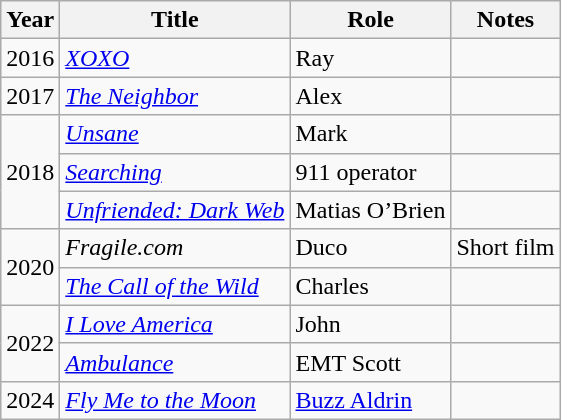<table class="wikitable sortable">
<tr>
<th>Year</th>
<th>Title</th>
<th>Role</th>
<th class="unsortable">Notes</th>
</tr>
<tr>
<td>2016</td>
<td><em><a href='#'>XOXO</a></em></td>
<td>Ray</td>
<td></td>
</tr>
<tr>
<td>2017</td>
<td data-sort-value="Neighbor, The"><em><a href='#'>The Neighbor</a></em></td>
<td>Alex</td>
<td></td>
</tr>
<tr>
<td rowspan="3">2018</td>
<td><em><a href='#'>Unsane</a></em></td>
<td>Mark</td>
<td></td>
</tr>
<tr>
<td><em><a href='#'>Searching</a></em></td>
<td>911 operator</td>
<td></td>
</tr>
<tr>
<td><em><a href='#'>Unfriended: Dark Web</a></em></td>
<td>Matias O’Brien</td>
<td></td>
</tr>
<tr>
<td rowspan="2">2020</td>
<td><em>Fragile.com</em></td>
<td>Duco</td>
<td>Short film</td>
</tr>
<tr>
<td data-sort-value="Call of the Wild, The"><em><a href='#'>The Call of the Wild</a></em></td>
<td>Charles</td>
<td></td>
</tr>
<tr>
<td rowspan="2">2022</td>
<td><em><a href='#'>I Love America</a></em></td>
<td>John</td>
<td></td>
</tr>
<tr>
<td><em><a href='#'>Ambulance</a></em></td>
<td>EMT Scott</td>
<td></td>
</tr>
<tr>
<td>2024</td>
<td><em><a href='#'>Fly Me to the Moon</a></em></td>
<td><a href='#'>Buzz Aldrin</a></td>
<td></td>
</tr>
</table>
